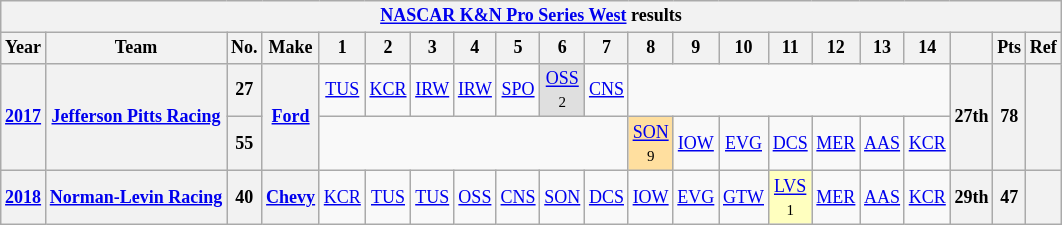<table class="wikitable" style="text-align:center; font-size:75%">
<tr>
<th colspan=45><a href='#'>NASCAR K&N Pro Series West</a> results</th>
</tr>
<tr>
<th>Year</th>
<th>Team</th>
<th>No.</th>
<th>Make</th>
<th>1</th>
<th>2</th>
<th>3</th>
<th>4</th>
<th>5</th>
<th>6</th>
<th>7</th>
<th>8</th>
<th>9</th>
<th>10</th>
<th>11</th>
<th>12</th>
<th>13</th>
<th>14</th>
<th></th>
<th>Pts</th>
<th>Ref</th>
</tr>
<tr>
<th rowspan=2><a href='#'>2017</a></th>
<th rowspan=2><a href='#'>Jefferson Pitts Racing</a></th>
<th>27</th>
<th rowspan=2><a href='#'>Ford</a></th>
<td><a href='#'>TUS</a></td>
<td><a href='#'>KCR</a></td>
<td><a href='#'>IRW</a></td>
<td><a href='#'>IRW</a></td>
<td><a href='#'>SPO</a></td>
<td style="background:#DFDFDF;"><a href='#'>OSS</a><br><small>2</small></td>
<td><a href='#'>CNS</a></td>
<td colspan=7></td>
<th rowspan=2>27th</th>
<th rowspan=2>78</th>
<th rowspan=2></th>
</tr>
<tr>
<th>55</th>
<td colspan=7></td>
<td style="background:#FFDF9F;"><a href='#'>SON</a><br><small>9</small></td>
<td><a href='#'>IOW</a></td>
<td><a href='#'>EVG</a></td>
<td><a href='#'>DCS</a></td>
<td><a href='#'>MER</a></td>
<td><a href='#'>AAS</a></td>
<td><a href='#'>KCR</a></td>
</tr>
<tr>
<th><a href='#'>2018</a></th>
<th><a href='#'>Norman-Levin Racing</a></th>
<th>40</th>
<th><a href='#'>Chevy</a></th>
<td><a href='#'>KCR</a></td>
<td><a href='#'>TUS</a></td>
<td><a href='#'>TUS</a></td>
<td><a href='#'>OSS</a></td>
<td><a href='#'>CNS</a></td>
<td><a href='#'>SON</a></td>
<td><a href='#'>DCS</a></td>
<td><a href='#'>IOW</a></td>
<td><a href='#'>EVG</a></td>
<td><a href='#'>GTW</a></td>
<td style="background:#FFFFBF;"><a href='#'>LVS</a><br><small>1</small></td>
<td><a href='#'>MER</a></td>
<td><a href='#'>AAS</a></td>
<td><a href='#'>KCR</a></td>
<th>29th</th>
<th>47</th>
<th></th>
</tr>
</table>
